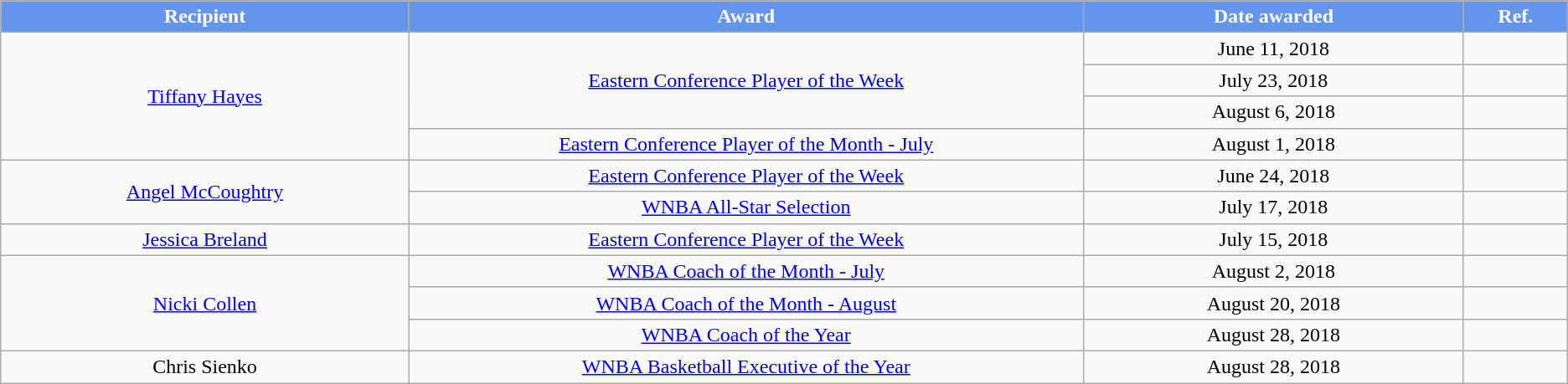<table class="wikitable sortable sortable" style="text-align: center">
<tr>
<th style="background:#6495ED;color:white"; width="5%">Recipient</th>
<th style="background:#6495ED;color:white"; width="9%">Award</th>
<th style="background:#6495ED;color:white"; width="5%">Date awarded</th>
<th style="background:#6495ED;color:white"; width="1%" class="unsortable">Ref.</th>
</tr>
<tr>
<td rowspan=4><a href='#'>Tiffany Hayes</a></td>
<td rowspan=3><a href='#'>Eastern Conference Player of the Week</a></td>
<td>June 11, 2018</td>
<td></td>
</tr>
<tr>
<td>July 23, 2018</td>
<td></td>
</tr>
<tr>
<td>August 6, 2018</td>
<td></td>
</tr>
<tr>
<td><a href='#'>Eastern Conference Player of the Month - July</a></td>
<td>August 1, 2018</td>
<td></td>
</tr>
<tr>
<td rowspan=2><a href='#'>Angel McCoughtry</a></td>
<td><a href='#'>Eastern Conference Player of the Week</a></td>
<td>June 24, 2018</td>
<td></td>
</tr>
<tr>
<td><a href='#'>WNBA All-Star Selection</a></td>
<td>July 17, 2018</td>
<td></td>
</tr>
<tr>
<td><a href='#'>Jessica Breland</a></td>
<td><a href='#'>Eastern Conference Player of the Week</a></td>
<td>July 15, 2018</td>
<td></td>
</tr>
<tr>
<td rowspan=3><a href='#'>Nicki Collen</a></td>
<td><a href='#'>WNBA Coach of the Month - July</a></td>
<td>August 2, 2018</td>
<td></td>
</tr>
<tr>
<td><a href='#'>WNBA Coach of the Month - August</a></td>
<td>August 20, 2018</td>
<td></td>
</tr>
<tr>
<td><a href='#'>WNBA Coach of the Year</a></td>
<td>August 28, 2018</td>
<td></td>
</tr>
<tr>
<td>Chris Sienko</td>
<td><a href='#'>WNBA Basketball Executive of the Year</a></td>
<td>August 28, 2018</td>
<td></td>
</tr>
</table>
